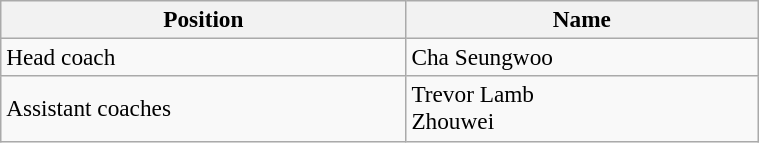<table class="wikitable" style="text-align: left; font-size:97%" width=40%>
<tr>
<th>Position</th>
<th>Name</th>
</tr>
<tr>
<td>Head coach</td>
<td> Cha Seungwoo</td>
</tr>
<tr>
<td>Assistant coaches</td>
<td> Trevor Lamb<br> Zhouwei</td>
</tr>
</table>
